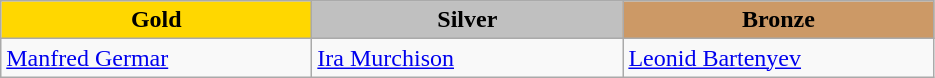<table class="wikitable" style="text-align:left">
<tr align="center">
<td width=200 bgcolor=gold><strong>Gold</strong></td>
<td width=200 bgcolor=silver><strong>Silver</strong></td>
<td width=200 bgcolor=CC9966><strong>Bronze</strong></td>
</tr>
<tr>
<td><a href='#'>Manfred Germar</a><br><em></em></td>
<td><a href='#'>Ira Murchison</a><br><em></em></td>
<td><a href='#'>Leonid Bartenyev</a><br><em></em></td>
</tr>
</table>
